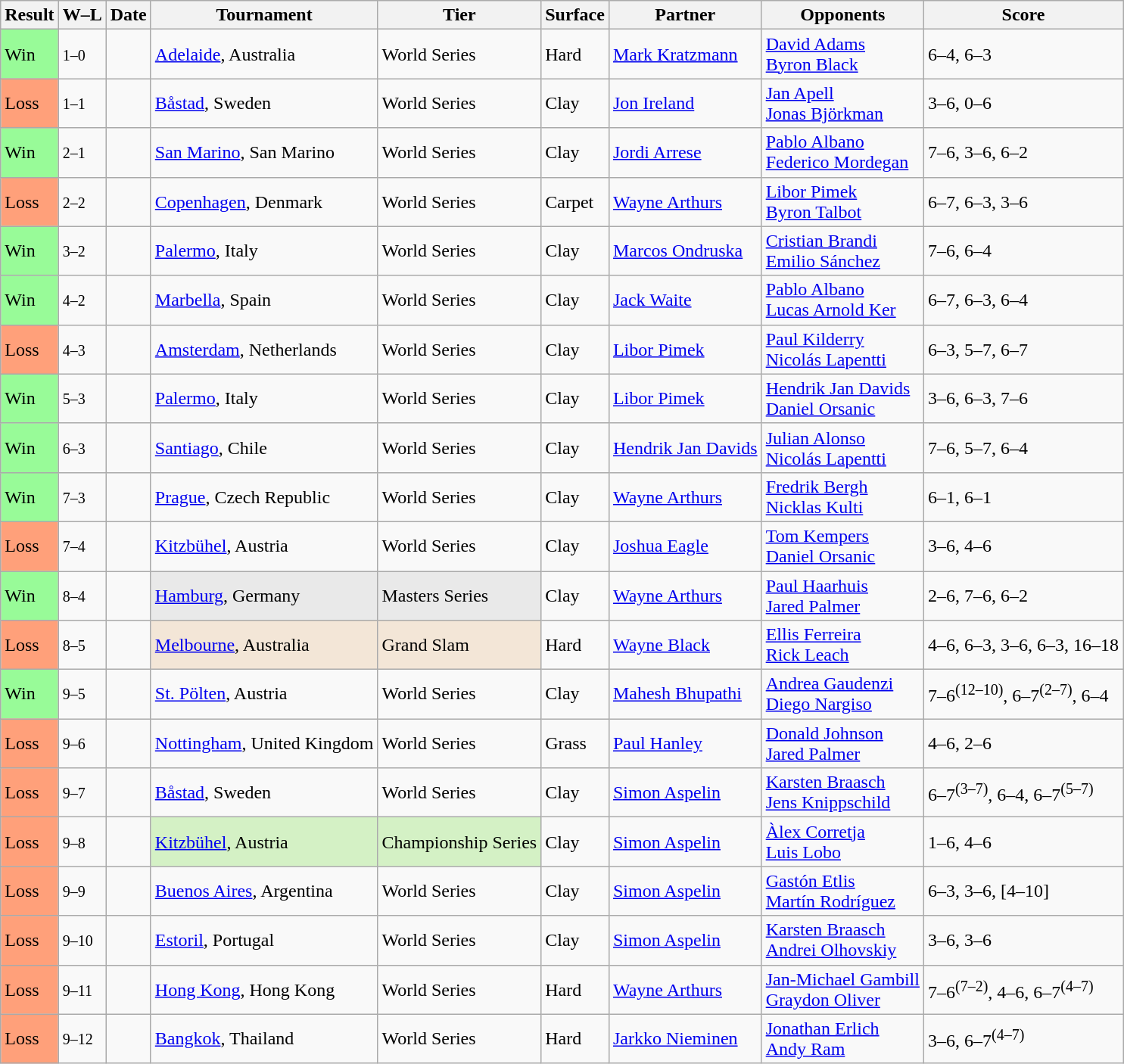<table class="sortable wikitable">
<tr>
<th>Result</th>
<th class="unsortable">W–L</th>
<th>Date</th>
<th>Tournament</th>
<th>Tier</th>
<th>Surface</th>
<th>Partner</th>
<th>Opponents</th>
<th class="unsortable">Score</th>
</tr>
<tr>
<td bgcolor=98FB98>Win</td>
<td><small>1–0</small></td>
<td><a href='#'></a></td>
<td><a href='#'>Adelaide</a>, Australia</td>
<td>World Series</td>
<td>Hard</td>
<td> <a href='#'>Mark Kratzmann</a></td>
<td> <a href='#'>David Adams</a> <br>  <a href='#'>Byron Black</a></td>
<td>6–4, 6–3</td>
</tr>
<tr>
<td bgcolor=FFA07A>Loss</td>
<td><small>1–1</small></td>
<td><a href='#'></a></td>
<td><a href='#'>Båstad</a>, Sweden</td>
<td>World Series</td>
<td>Clay</td>
<td> <a href='#'>Jon Ireland</a></td>
<td> <a href='#'>Jan Apell</a> <br>  <a href='#'>Jonas Björkman</a></td>
<td>3–6, 0–6</td>
</tr>
<tr>
<td bgcolor=98FB98>Win</td>
<td><small>2–1</small></td>
<td><a href='#'></a></td>
<td><a href='#'>San Marino</a>, San Marino</td>
<td>World Series</td>
<td>Clay</td>
<td> <a href='#'>Jordi Arrese</a></td>
<td> <a href='#'>Pablo Albano</a> <br>  <a href='#'>Federico Mordegan</a></td>
<td>7–6, 3–6, 6–2</td>
</tr>
<tr>
<td bgcolor=FFA07A>Loss</td>
<td><small>2–2</small></td>
<td><a href='#'></a></td>
<td><a href='#'>Copenhagen</a>, Denmark</td>
<td>World Series</td>
<td>Carpet</td>
<td> <a href='#'>Wayne Arthurs</a></td>
<td> <a href='#'>Libor Pimek</a> <br>  <a href='#'>Byron Talbot</a></td>
<td>6–7, 6–3, 3–6</td>
</tr>
<tr>
<td bgcolor=98FB98>Win</td>
<td><small>3–2</small></td>
<td><a href='#'></a></td>
<td><a href='#'>Palermo</a>, Italy</td>
<td>World Series</td>
<td>Clay</td>
<td> <a href='#'>Marcos Ondruska</a></td>
<td> <a href='#'>Cristian Brandi</a> <br>  <a href='#'>Emilio Sánchez</a></td>
<td>7–6, 6–4</td>
</tr>
<tr>
<td bgcolor=98FB98>Win</td>
<td><small>4–2</small></td>
<td><a href='#'></a></td>
<td><a href='#'>Marbella</a>, Spain</td>
<td>World Series</td>
<td>Clay</td>
<td> <a href='#'>Jack Waite</a></td>
<td> <a href='#'>Pablo Albano</a> <br>  <a href='#'>Lucas Arnold Ker</a></td>
<td>6–7, 6–3, 6–4</td>
</tr>
<tr>
<td bgcolor=FFA07A>Loss</td>
<td><small>4–3</small></td>
<td><a href='#'></a></td>
<td><a href='#'>Amsterdam</a>, Netherlands</td>
<td>World Series</td>
<td>Clay</td>
<td> <a href='#'>Libor Pimek</a></td>
<td> <a href='#'>Paul Kilderry</a> <br>  <a href='#'>Nicolás Lapentti</a></td>
<td>6–3, 5–7, 6–7</td>
</tr>
<tr>
<td bgcolor=98FB98>Win</td>
<td><small>5–3</small></td>
<td><a href='#'></a></td>
<td><a href='#'>Palermo</a>, Italy</td>
<td>World Series</td>
<td>Clay</td>
<td> <a href='#'>Libor Pimek</a></td>
<td> <a href='#'>Hendrik Jan Davids</a> <br>  <a href='#'>Daniel Orsanic</a></td>
<td>3–6, 6–3, 7–6</td>
</tr>
<tr>
<td bgcolor=98FB98>Win</td>
<td><small>6–3</small></td>
<td><a href='#'></a></td>
<td><a href='#'>Santiago</a>, Chile</td>
<td>World Series</td>
<td>Clay</td>
<td> <a href='#'>Hendrik Jan Davids</a></td>
<td> <a href='#'>Julian Alonso</a> <br>  <a href='#'>Nicolás Lapentti</a></td>
<td>7–6, 5–7, 6–4</td>
</tr>
<tr>
<td bgcolor=98FB98>Win</td>
<td><small>7–3</small></td>
<td><a href='#'></a></td>
<td><a href='#'>Prague</a>, Czech Republic</td>
<td>World Series</td>
<td>Clay</td>
<td> <a href='#'>Wayne Arthurs</a></td>
<td> <a href='#'>Fredrik Bergh</a> <br>  <a href='#'>Nicklas Kulti</a></td>
<td>6–1, 6–1</td>
</tr>
<tr>
<td bgcolor=FFA07A>Loss</td>
<td><small>7–4</small></td>
<td><a href='#'></a></td>
<td><a href='#'>Kitzbühel</a>, Austria</td>
<td>World Series</td>
<td>Clay</td>
<td> <a href='#'>Joshua Eagle</a></td>
<td> <a href='#'>Tom Kempers</a> <br>  <a href='#'>Daniel Orsanic</a></td>
<td>3–6, 4–6</td>
</tr>
<tr>
<td bgcolor=98FB98>Win</td>
<td><small>8–4</small></td>
<td><a href='#'></a></td>
<td style="background:#e9e9e9;"><a href='#'>Hamburg</a>, Germany</td>
<td style="background:#e9e9e9;">Masters Series</td>
<td>Clay</td>
<td> <a href='#'>Wayne Arthurs</a></td>
<td> <a href='#'>Paul Haarhuis</a> <br>  <a href='#'>Jared Palmer</a></td>
<td>2–6, 7–6, 6–2</td>
</tr>
<tr>
<td bgcolor=FFA07A>Loss</td>
<td><small>8–5</small></td>
<td><a href='#'></a></td>
<td style="background:#f3e6d7;"><a href='#'>Melbourne</a>, Australia</td>
<td style="background:#f3e6d7;">Grand Slam</td>
<td>Hard</td>
<td> <a href='#'>Wayne Black</a></td>
<td> <a href='#'>Ellis Ferreira</a> <br>  <a href='#'>Rick Leach</a></td>
<td>4–6, 6–3, 3–6, 6–3, 16–18</td>
</tr>
<tr>
<td bgcolor=98FB98>Win</td>
<td><small>9–5</small></td>
<td><a href='#'></a></td>
<td><a href='#'>St. Pölten</a>, Austria</td>
<td>World Series</td>
<td>Clay</td>
<td> <a href='#'>Mahesh Bhupathi</a></td>
<td> <a href='#'>Andrea Gaudenzi</a> <br>  <a href='#'>Diego Nargiso</a></td>
<td>7–6<sup>(12–10)</sup>, 6–7<sup>(2–7)</sup>, 6–4</td>
</tr>
<tr>
<td bgcolor=FFA07A>Loss</td>
<td><small>9–6</small></td>
<td><a href='#'></a></td>
<td><a href='#'>Nottingham</a>, United Kingdom</td>
<td>World Series</td>
<td>Grass</td>
<td> <a href='#'>Paul Hanley</a></td>
<td> <a href='#'>Donald Johnson</a> <br>  <a href='#'>Jared Palmer</a></td>
<td>4–6, 2–6</td>
</tr>
<tr>
<td bgcolor=FFA07A>Loss</td>
<td><small>9–7</small></td>
<td><a href='#'></a></td>
<td><a href='#'>Båstad</a>, Sweden</td>
<td>World Series</td>
<td>Clay</td>
<td> <a href='#'>Simon Aspelin</a></td>
<td> <a href='#'>Karsten Braasch</a> <br>  <a href='#'>Jens Knippschild</a></td>
<td>6–7<sup>(3–7)</sup>, 6–4, 6–7<sup>(5–7)</sup></td>
</tr>
<tr>
<td bgcolor=FFA07A>Loss</td>
<td><small>9–8</small></td>
<td><a href='#'></a></td>
<td style="background:#d4f1c5;"><a href='#'>Kitzbühel</a>, Austria</td>
<td style="background:#d4f1c5;">Championship Series</td>
<td>Clay</td>
<td> <a href='#'>Simon Aspelin</a></td>
<td> <a href='#'>Àlex Corretja</a> <br>  <a href='#'>Luis Lobo</a></td>
<td>1–6, 4–6</td>
</tr>
<tr>
<td bgcolor=FFA07A>Loss</td>
<td><small>9–9</small></td>
<td><a href='#'></a></td>
<td><a href='#'>Buenos Aires</a>, Argentina</td>
<td>World Series</td>
<td>Clay</td>
<td> <a href='#'>Simon Aspelin</a></td>
<td> <a href='#'>Gastón Etlis</a> <br>  <a href='#'>Martín Rodríguez</a></td>
<td>6–3, 3–6, [4–10]</td>
</tr>
<tr>
<td bgcolor=FFA07A>Loss</td>
<td><small>9–10</small></td>
<td><a href='#'></a></td>
<td><a href='#'>Estoril</a>, Portugal</td>
<td>World Series</td>
<td>Clay</td>
<td> <a href='#'>Simon Aspelin</a></td>
<td> <a href='#'>Karsten Braasch</a> <br>  <a href='#'>Andrei Olhovskiy</a></td>
<td>3–6, 3–6</td>
</tr>
<tr>
<td bgcolor=FFA07A>Loss</td>
<td><small>9–11</small></td>
<td><a href='#'></a></td>
<td><a href='#'>Hong Kong</a>, Hong Kong</td>
<td>World Series</td>
<td>Hard</td>
<td> <a href='#'>Wayne Arthurs</a></td>
<td> <a href='#'>Jan-Michael Gambill</a> <br>  <a href='#'>Graydon Oliver</a></td>
<td>7–6<sup>(7–2)</sup>, 4–6, 6–7<sup>(4–7)</sup></td>
</tr>
<tr>
<td bgcolor=FFA07A>Loss</td>
<td><small>9–12</small></td>
<td><a href='#'></a></td>
<td><a href='#'>Bangkok</a>, Thailand</td>
<td>World Series</td>
<td>Hard</td>
<td> <a href='#'>Jarkko Nieminen</a></td>
<td> <a href='#'>Jonathan Erlich</a> <br>  <a href='#'>Andy Ram</a></td>
<td>3–6, 6–7<sup>(4–7)</sup></td>
</tr>
</table>
